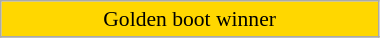<table class="wikitable" style="font-size:90%; width:20%; text-align:center">
<tr>
<td bgcolor=gold>Golden boot winner</td>
</tr>
<tr>
</tr>
</table>
